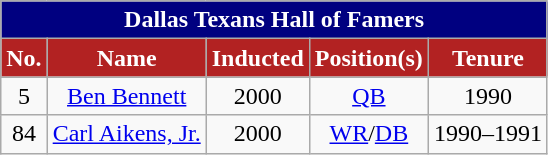<table class="wikitable" style="text-align:center">
<tr>
<td colspan="5" style="background: navy; color: white"><strong>Dallas Texans Hall of Famers</strong></td>
</tr>
<tr>
<th style="background: #B22222; color: white">No.</th>
<th style="background: #B22222; color: white">Name</th>
<th style="background: #B22222; color: white">Inducted</th>
<th style="background: #B22222; color: white">Position(s)</th>
<th style="background: #B22222; color: white">Tenure</th>
</tr>
<tr>
<td style="text-align:center;">5</td>
<td><a href='#'>Ben Bennett</a></td>
<td style="text-align:center;">2000</td>
<td style="text-align:center;"><a href='#'>QB</a></td>
<td style="text-align:center;">1990</td>
</tr>
<tr>
<td style="text-align:center;">84</td>
<td><a href='#'>Carl Aikens, Jr.</a></td>
<td style="text-align:center;">2000</td>
<td style="text-align:center;"><a href='#'>WR</a>/<a href='#'>DB</a></td>
<td style="text-align:center;">1990–1991</td>
</tr>
</table>
